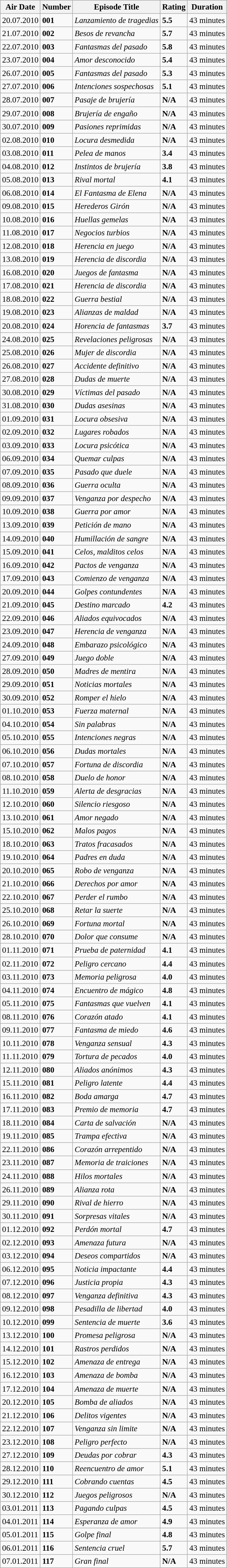<table class="wikitable" style="font-size:95%;">
<tr>
<th>Air Date</th>
<th>Number</th>
<th>Episode Title</th>
<th>Rating</th>
<th>Duration</th>
</tr>
<tr>
<td>20.07.2010</td>
<td><strong>001</strong></td>
<td><em>Lanzamiento de tragedias</em></td>
<td><strong>5.5</strong></td>
<td>43 minutes</td>
</tr>
<tr>
<td>21.07.2010</td>
<td><strong>002</strong></td>
<td><em>Besos de revancha</em></td>
<td><strong>5.7</strong></td>
<td>43 minutes</td>
</tr>
<tr>
<td>22.07.2010</td>
<td><strong>003</strong></td>
<td><em>Fantasmas del pasado</em></td>
<td><strong>5.8</strong></td>
<td>43 minutes</td>
</tr>
<tr>
<td>23.07.2010</td>
<td><strong>004</strong></td>
<td><em>Amor desconocido</em></td>
<td><strong>5.4</strong></td>
<td>43 minutes</td>
</tr>
<tr>
<td>26.07.2010</td>
<td><strong>005</strong></td>
<td><em>Fantasmas del pasado</em></td>
<td><strong>5.3</strong></td>
<td>43 minutes</td>
</tr>
<tr>
<td>27.07.2010</td>
<td><strong>006</strong></td>
<td><em>Intenciones sospechosas</em></td>
<td><strong>5.1</strong></td>
<td>43 minutes</td>
</tr>
<tr>
<td>28.07.2010</td>
<td><strong>007</strong></td>
<td><em>Pasaje de brujería</em></td>
<td><strong>N/A</strong></td>
<td>43 minutes</td>
</tr>
<tr>
<td>29.07.2010</td>
<td><strong>008</strong></td>
<td><em>Brujería de engaño</em></td>
<td><strong>N/A</strong></td>
<td>43 minutes</td>
</tr>
<tr>
<td>30.07.2010</td>
<td><strong>009</strong></td>
<td><em>Pasiones reprimidas</em></td>
<td><strong>N/A</strong></td>
<td>43 minutes</td>
</tr>
<tr>
<td>02.08.2010</td>
<td><strong>010</strong></td>
<td><em>Locura desmedida</em></td>
<td><strong>N/A</strong></td>
<td>43 minutes</td>
</tr>
<tr>
<td>03.08.2010</td>
<td><strong>011</strong></td>
<td><em>Pelea de manos</em></td>
<td><strong>3.4</strong></td>
<td>43 minutes</td>
</tr>
<tr>
<td>04.08.2010</td>
<td><strong>012</strong></td>
<td><em>Instintos de brujería</em></td>
<td><strong>3.8</strong></td>
<td>43 minutes</td>
</tr>
<tr>
<td>05.08.2010</td>
<td><strong>013</strong></td>
<td><em>Rival mortal</em></td>
<td><strong>4.1</strong></td>
<td>43 minutes</td>
</tr>
<tr>
<td>06.08.2010</td>
<td><strong>014</strong></td>
<td><em>El Fantasma de Elena  </em></td>
<td><strong>N/A</strong></td>
<td>43 minutes</td>
</tr>
<tr>
<td>09.08.2010</td>
<td><strong>015</strong></td>
<td><em>Herederos Girón</em></td>
<td><strong>N/A</strong></td>
<td>43 minutes</td>
</tr>
<tr>
<td>10.08.2010</td>
<td><strong>016</strong></td>
<td><em>Huellas gemelas</em></td>
<td><strong>N/A</strong></td>
<td>43 minutes</td>
</tr>
<tr>
<td>11.08.2010</td>
<td><strong>017</strong></td>
<td><em>Negocios turbios</em></td>
<td><strong>N/A</strong></td>
<td>43 minutes</td>
</tr>
<tr>
<td>12.08.2010</td>
<td><strong>018</strong></td>
<td><em>Herencia en juego</em></td>
<td><strong>N/A</strong></td>
<td>43 minutes</td>
</tr>
<tr>
<td>13.08.2010</td>
<td><strong>019</strong></td>
<td><em>Herencia de discordia</em></td>
<td><strong>N/A</strong></td>
<td>43 minutes</td>
</tr>
<tr>
<td>16.08.2010</td>
<td><strong>020</strong></td>
<td><em>Juegos de fantasma</em></td>
<td><strong>N/A</strong></td>
<td>43 minutes</td>
</tr>
<tr>
<td>17.08.2010</td>
<td><strong>021</strong></td>
<td><em>Herencia de discordia</em></td>
<td><strong>N/A</strong></td>
<td>43 minutes</td>
</tr>
<tr>
<td>18.08.2010</td>
<td><strong>022</strong></td>
<td><em>Guerra bestial</em></td>
<td><strong>N/A</strong></td>
<td>43 minutes</td>
</tr>
<tr>
<td>19.08.2010</td>
<td><strong>023</strong></td>
<td><em>Alianzas de maldad</em></td>
<td><strong>N/A</strong></td>
<td>43 minutes</td>
</tr>
<tr>
<td>20.08.2010</td>
<td><strong>024</strong></td>
<td><em>Horencia de fantasmas</em></td>
<td><strong>3.7</strong></td>
<td>43 minutes</td>
</tr>
<tr>
<td>24.08.2010</td>
<td><strong>025</strong></td>
<td><em>Revelaciones peligrosas</em></td>
<td><strong>N/A</strong></td>
<td>43 minutes</td>
</tr>
<tr>
<td>25.08.2010</td>
<td><strong>026</strong></td>
<td><em>Mujer de discordia</em></td>
<td><strong>N/A</strong></td>
<td>43 minutes</td>
</tr>
<tr>
<td>26.08.2010</td>
<td><strong>027</strong></td>
<td><em>Accidente definitivo</em></td>
<td><strong>N/A</strong></td>
<td>43 minutes</td>
</tr>
<tr>
<td>27.08.2010</td>
<td><strong>028</strong></td>
<td><em>Dudas de muerte</em></td>
<td><strong>N/A</strong></td>
<td>43 minutes</td>
</tr>
<tr>
<td>30.08.2010</td>
<td><strong>029</strong></td>
<td><em>Víctimas del pasado</em></td>
<td><strong>N/A</strong></td>
<td>43 minutes</td>
</tr>
<tr>
<td>31.08.2010</td>
<td><strong>030</strong></td>
<td><em>Dudas asesinas</em></td>
<td><strong>N/A</strong></td>
<td>43 minutes</td>
</tr>
<tr>
<td>01.09.2010</td>
<td><strong>031</strong></td>
<td><em>Locura obsesiva</em></td>
<td><strong>N/A</strong></td>
<td>43 minutes</td>
</tr>
<tr>
<td>02.09.2010</td>
<td><strong>032</strong></td>
<td><em>Lugares robados</em></td>
<td><strong>N/A</strong></td>
<td>43 minutes</td>
</tr>
<tr>
<td>03.09.2010</td>
<td><strong>033</strong></td>
<td><em>Locura psicótica</em></td>
<td><strong>N/A</strong></td>
<td>43 minutes</td>
</tr>
<tr>
<td>06.09.2010</td>
<td><strong>034</strong></td>
<td><em>Quemar culpas</em></td>
<td><strong>N/A</strong></td>
<td>43 minutes</td>
</tr>
<tr>
<td>07.09.2010</td>
<td><strong>035</strong></td>
<td><em>Pasado que duele</em></td>
<td><strong>N/A</strong></td>
<td>43 minutes</td>
</tr>
<tr>
<td>08.09.2010</td>
<td><strong>036</strong></td>
<td><em>Guerra oculta</em></td>
<td><strong>N/A</strong></td>
<td>43 minutes</td>
</tr>
<tr>
<td>09.09.2010</td>
<td><strong>037</strong></td>
<td><em>Venganza por despecho</em></td>
<td><strong>N/A</strong></td>
<td>43 minutes</td>
</tr>
<tr>
<td>10.09.2010</td>
<td><strong>038</strong></td>
<td><em>Guerra por amor</em></td>
<td><strong>N/A</strong></td>
<td>43 minutes</td>
</tr>
<tr>
<td>13.09.2010</td>
<td><strong>039</strong></td>
<td><em>Petición de mano</em></td>
<td><strong>N/A</strong></td>
<td>43 minutes</td>
</tr>
<tr>
<td>14.09.2010</td>
<td><strong>040</strong></td>
<td><em>Humillación de sangre</em></td>
<td><strong>N/A</strong></td>
<td>43 minutes</td>
</tr>
<tr>
<td>15.09.2010</td>
<td><strong>041</strong></td>
<td><em>Celos, malditos celos</em></td>
<td><strong>N/A</strong></td>
<td>43 minutes</td>
</tr>
<tr>
<td>16.09.2010</td>
<td><strong>042</strong></td>
<td><em>Pactos de venganza</em></td>
<td><strong>N/A</strong></td>
<td>43 minutes</td>
</tr>
<tr>
<td>17.09.2010</td>
<td><strong>043</strong></td>
<td><em>Comienzo de venganza</em></td>
<td><strong>N/A</strong></td>
<td>43 minutes</td>
</tr>
<tr>
<td>20.09.2010</td>
<td><strong>044</strong></td>
<td><em>Golpes contundentes</em></td>
<td><strong>N/A</strong></td>
<td>43 minutes</td>
</tr>
<tr>
<td>21.09.2010</td>
<td><strong>045</strong></td>
<td><em>Destino marcado</em></td>
<td><strong>4.2</strong></td>
<td>43 minutes</td>
</tr>
<tr>
<td>22.09.2010</td>
<td><strong>046</strong></td>
<td><em>Aliados equivocados</em></td>
<td><strong>N/A</strong></td>
<td>43 minutes</td>
</tr>
<tr>
<td>23.09.2010</td>
<td><strong>047</strong></td>
<td><em>Herencia de venganza</em></td>
<td><strong>N/A</strong></td>
<td>43 minutes</td>
</tr>
<tr>
<td>24.09.2010</td>
<td><strong>048</strong></td>
<td><em>Embarazo psicológico</em></td>
<td><strong>N/A</strong></td>
<td>43 minutes</td>
</tr>
<tr>
<td>27.09.2010</td>
<td><strong>049</strong></td>
<td><em>Juego doble</em></td>
<td><strong>N/A</strong></td>
<td>43 minutes</td>
</tr>
<tr>
<td>28.09.2010</td>
<td><strong>050</strong></td>
<td><em>Madres de mentira</em></td>
<td><strong>N/A</strong></td>
<td>43 minutes</td>
</tr>
<tr>
<td>29.09.2010</td>
<td><strong>051</strong></td>
<td><em>Noticias mortales</em></td>
<td><strong>N/A</strong></td>
<td>43 minutes</td>
</tr>
<tr>
<td>30.09.2010</td>
<td><strong>052</strong></td>
<td><em>Romper el hielo</em></td>
<td><strong>N/A</strong></td>
<td>43 minutes</td>
</tr>
<tr>
<td>01.10.2010</td>
<td><strong>053</strong></td>
<td><em>Fuerza maternal</em></td>
<td><strong>N/A</strong></td>
<td>43 minutes</td>
</tr>
<tr>
<td>04.10.2010</td>
<td><strong>054</strong></td>
<td><em>Sin palabras</em></td>
<td><strong>N/A</strong></td>
<td>43 minutes</td>
</tr>
<tr>
<td>05.10.2010</td>
<td><strong>055</strong></td>
<td><em>Intenciones negras</em></td>
<td><strong>N/A</strong></td>
<td>43 minutes</td>
</tr>
<tr>
<td>06.10.2010</td>
<td><strong>056</strong></td>
<td><em>Dudas mortales</em></td>
<td><strong>N/A</strong></td>
<td>43 minutes</td>
</tr>
<tr>
<td>07.10.2010</td>
<td><strong>057</strong></td>
<td><em>Fortuna de discordia</em></td>
<td><strong>N/A</strong></td>
<td>43 minutes</td>
</tr>
<tr>
<td>08.10.2010</td>
<td><strong>058</strong></td>
<td><em>Duelo de honor</em></td>
<td><strong>N/A</strong></td>
<td>43 minutes</td>
</tr>
<tr>
<td>11.10.2010</td>
<td><strong>059</strong></td>
<td><em>Alerta de desgracias</em></td>
<td><strong>N/A</strong></td>
<td>43 minutes</td>
</tr>
<tr>
<td>12.10.2010</td>
<td><strong>060</strong></td>
<td><em>Silencio riesgoso</em></td>
<td><strong>N/A</strong></td>
<td>43 minutes</td>
</tr>
<tr>
<td>13.10.2010</td>
<td><strong>061</strong></td>
<td><em>Amor negado</em></td>
<td><strong>N/A</strong></td>
<td>43 minutes</td>
</tr>
<tr>
<td>15.10.2010</td>
<td><strong>062</strong></td>
<td><em>Malos pagos</em></td>
<td><strong>N/A</strong></td>
<td>43 minutes</td>
</tr>
<tr>
<td>18.10.2010</td>
<td><strong>063</strong></td>
<td><em>Tratos fracasados</em></td>
<td><strong>N/A</strong></td>
<td>43 minutes</td>
</tr>
<tr>
<td>19.10.2010</td>
<td><strong>064</strong></td>
<td><em>Padres en duda</em></td>
<td><strong>N/A</strong></td>
<td>43 minutes</td>
</tr>
<tr>
<td>20.10.2010</td>
<td><strong>065</strong></td>
<td><em>Robo de venganza</em></td>
<td><strong>N/A</strong></td>
<td>43 minutes</td>
</tr>
<tr>
<td>21.10.2010</td>
<td><strong>066</strong></td>
<td><em>Derechos por amor</em></td>
<td><strong>N/A</strong></td>
<td>43 minutes</td>
</tr>
<tr>
<td>22.10.2010</td>
<td><strong>067</strong></td>
<td><em>Perder el rumbo</em></td>
<td><strong>N/A</strong></td>
<td>43 minutes</td>
</tr>
<tr>
<td>25.10.2010</td>
<td><strong>068</strong></td>
<td><em>Retar la suerte</em></td>
<td><strong>N/A</strong></td>
<td>43 minutes</td>
</tr>
<tr>
<td>26.10.2010</td>
<td><strong>069</strong></td>
<td><em>Fortuna mortal</em></td>
<td><strong>N/A</strong></td>
<td>43 minutes</td>
</tr>
<tr>
<td>28.10.2010</td>
<td><strong>070</strong></td>
<td><em>Dolor que consume</em></td>
<td><strong>N/A</strong></td>
<td>43 minutes</td>
</tr>
<tr>
<td>01.11.2010</td>
<td><strong>071</strong></td>
<td><em>Prueba de paternidad</em></td>
<td><strong>4.1</strong></td>
<td>43 minutes</td>
</tr>
<tr>
<td>02.11.2010</td>
<td><strong>072</strong></td>
<td><em>Peligro cercano</em></td>
<td><strong>4.4</strong></td>
<td>43 minutes</td>
</tr>
<tr>
<td>03.11.2010</td>
<td><strong>073</strong></td>
<td><em>Memoria peligrosa</em></td>
<td><strong>4.0</strong></td>
<td>43 minutes</td>
</tr>
<tr>
<td>04.11.2010</td>
<td><strong>074</strong></td>
<td><em>Encuentro de mágico</em></td>
<td><strong>4.8</strong></td>
<td>43 minutes</td>
</tr>
<tr>
<td>05.11.2010</td>
<td><strong>075</strong></td>
<td><em>Fantasmas que vuelven</em></td>
<td><strong>4.1</strong></td>
<td>43 minutes</td>
</tr>
<tr>
<td>08.11.2010</td>
<td><strong>076</strong></td>
<td><em>Corazón atado</em></td>
<td><strong>4.1</strong></td>
<td>43 minutes</td>
</tr>
<tr>
<td>09.11.2010</td>
<td><strong>077</strong></td>
<td><em>Fantasma de miedo</em></td>
<td><strong>4.6</strong></td>
<td>43 minutes</td>
</tr>
<tr>
<td>10.11.2010</td>
<td><strong>078</strong></td>
<td><em>Venganza sensual</em></td>
<td><strong>4.3</strong></td>
<td>43 minutes</td>
</tr>
<tr>
<td>11.11.2010</td>
<td><strong>079</strong></td>
<td><em>Tortura de pecados</em></td>
<td><strong>4.0</strong></td>
<td>43 minutes</td>
</tr>
<tr>
<td>12.11.2010</td>
<td><strong>080</strong></td>
<td><em>Aliados anónimos</em></td>
<td><strong>4.3</strong></td>
<td>43 minutes</td>
</tr>
<tr>
<td>15.11.2010</td>
<td><strong>081</strong></td>
<td><em>Peligro latente</em></td>
<td><strong>4.4</strong></td>
<td>43 minutes</td>
</tr>
<tr>
<td>16.11.2010</td>
<td><strong>082</strong></td>
<td><em>Boda amarga</em></td>
<td><strong>4.7</strong></td>
<td>43 minutes</td>
</tr>
<tr>
<td>17.11.2010</td>
<td><strong>083</strong></td>
<td><em>Premio de memoria</em></td>
<td><strong>4.7</strong></td>
<td>43 minutes</td>
</tr>
<tr>
<td>18.11.2010</td>
<td><strong>084</strong></td>
<td><em>Carta de salvación</em></td>
<td><strong>N/A</strong></td>
<td>43 minutes</td>
</tr>
<tr>
<td>19.11.2010</td>
<td><strong>085</strong></td>
<td><em>Trampa efectiva</em></td>
<td><strong>N/A</strong></td>
<td>43 minutes</td>
</tr>
<tr>
<td>22.11.2010</td>
<td><strong>086</strong></td>
<td><em>Corazón arrepentido</em></td>
<td><strong>N/A</strong></td>
<td>43 minutes</td>
</tr>
<tr>
<td>23.11.2010</td>
<td><strong>087</strong></td>
<td><em>Memoria de traiciones</em></td>
<td><strong>N/A</strong></td>
<td>43 minutes</td>
</tr>
<tr>
<td>24.11.2010</td>
<td><strong>088</strong></td>
<td><em>Hilos mortales</em></td>
<td><strong>N/A</strong></td>
<td>43 minutes</td>
</tr>
<tr>
<td>26.11.2010</td>
<td><strong>089</strong></td>
<td><em>Alianza rota</em></td>
<td><strong>N/A</strong></td>
<td>43 minutes</td>
</tr>
<tr>
<td>29.11.2010</td>
<td><strong>090</strong></td>
<td><em>Rival de hierro</em></td>
<td><strong>N/A</strong></td>
<td>43 minutes</td>
</tr>
<tr>
<td>30.11.2010</td>
<td><strong>091</strong></td>
<td><em>Sorpresas vitales</em></td>
<td><strong>N/A</strong></td>
<td>43 minutes</td>
</tr>
<tr>
<td>01.12.2010</td>
<td><strong>092</strong></td>
<td><em>Perdón mortal</em></td>
<td><strong>4.7</strong></td>
<td>43 minutes</td>
</tr>
<tr>
<td>02.12.2010</td>
<td><strong>093</strong></td>
<td><em>Amenaza futura</em></td>
<td><strong>N/A</strong></td>
<td>43 minutes</td>
</tr>
<tr>
<td>03.12.2010</td>
<td><strong>094</strong></td>
<td><em>Deseos compartidos</em></td>
<td><strong>N/A</strong></td>
<td>43 minutes</td>
</tr>
<tr>
<td>06.12.2010</td>
<td><strong>095</strong></td>
<td><em>Noticia impactante</em></td>
<td><strong>4.4</strong></td>
<td>43 minutes</td>
</tr>
<tr>
<td>07.12.2010</td>
<td><strong>096</strong></td>
<td><em>Justicia propia</em></td>
<td><strong>4.3</strong></td>
<td>43 minutes</td>
</tr>
<tr>
<td>08.12.2010</td>
<td><strong>097</strong></td>
<td><em>Venganza definitiva</em></td>
<td><strong> 4.3</strong></td>
<td>43 minutes</td>
</tr>
<tr>
<td>09.12.2010</td>
<td><strong>098</strong></td>
<td><em>Pesadilla de libertad</em></td>
<td><strong>4.0</strong></td>
<td>43 minutes</td>
</tr>
<tr>
<td>10.12.2010</td>
<td><strong>099</strong></td>
<td><em>Sentencia de muerte</em></td>
<td><strong>3.6</strong></td>
<td>43 minutes</td>
</tr>
<tr>
<td>13.12.2010</td>
<td><strong>100</strong></td>
<td><em>Promesa peligrosa</em></td>
<td><strong>N/A</strong></td>
<td>43 minutes</td>
</tr>
<tr>
<td>14.12.2010</td>
<td><strong>101</strong></td>
<td><em>Rastros perdidos</em></td>
<td><strong>N/A</strong></td>
<td>43 minutes</td>
</tr>
<tr>
<td>15.12.2010</td>
<td><strong>102</strong></td>
<td><em>Amenaza de entrega </em></td>
<td><strong>N/A</strong></td>
<td>43 minutes</td>
</tr>
<tr>
<td>16.12.2010</td>
<td><strong>103</strong></td>
<td><em>Amenaza de bomba</em></td>
<td><strong>N/A</strong></td>
<td>43 minutes</td>
</tr>
<tr>
<td>17.12.2010</td>
<td><strong>104</strong></td>
<td><em>Amenaza de muerte</em></td>
<td><strong>N/A</strong></td>
<td>43 minutes</td>
</tr>
<tr>
<td>20.12.2010</td>
<td><strong>105</strong></td>
<td><em>Bomba de aliados</em></td>
<td><strong>N/A</strong></td>
<td>43 minutes</td>
</tr>
<tr>
<td>21.12.2010</td>
<td><strong>106</strong></td>
<td><em>Delitos vigentes</em></td>
<td><strong>N/A</strong></td>
<td>43 minutes</td>
</tr>
<tr>
<td>22.12.2010</td>
<td><strong>107</strong></td>
<td><em>Venganza sin limite</em></td>
<td><strong>N/A</strong></td>
<td>43 minutes</td>
</tr>
<tr>
<td>23.12.2010</td>
<td><strong>108</strong></td>
<td><em>Peligro perfecto</em></td>
<td><strong>N/A</strong></td>
<td>43 minutes</td>
</tr>
<tr>
<td>27.12.2010</td>
<td><strong>109</strong></td>
<td><em>Deudas por cobrar</em></td>
<td><strong>4.3</strong></td>
<td>43 minutes</td>
</tr>
<tr>
<td>28.12.2010</td>
<td><strong>110</strong></td>
<td><em>Reencuentro de amor</em></td>
<td><strong>5.1</strong></td>
<td>43 minutes</td>
</tr>
<tr>
<td>29.12.2010</td>
<td><strong>111</strong></td>
<td><em>Cobrando cuentas</em></td>
<td><strong>4.5</strong></td>
<td>43 minutes</td>
</tr>
<tr>
<td>30.12.2010</td>
<td><strong>112</strong></td>
<td><em>Juegos peligrosos</em></td>
<td><strong>N/A</strong></td>
<td>43 minutes</td>
</tr>
<tr>
<td>03.01.2011</td>
<td><strong>113</strong></td>
<td><em>Pagando culpas</em></td>
<td><strong>4.5</strong></td>
<td>43 minutes</td>
</tr>
<tr>
<td>04.01.2011</td>
<td><strong>114</strong></td>
<td><em>Esperanza de amor</em></td>
<td><strong>4.9</strong></td>
<td>43 minutes</td>
</tr>
<tr>
<td>05.01.2011</td>
<td><strong>115</strong></td>
<td><em>Golpe final</em></td>
<td><strong>4.8</strong></td>
<td>43 minutes</td>
</tr>
<tr>
<td>06.01.2011</td>
<td><strong>116</strong></td>
<td><em>Sentencia cruel</em></td>
<td><strong>5.7</strong></td>
<td>43 minutes</td>
</tr>
<tr>
<td>07.01.2011</td>
<td><strong>117</strong></td>
<td><em>Gran final</em></td>
<td><strong>N/A</strong></td>
<td>43 minutes</td>
</tr>
</table>
